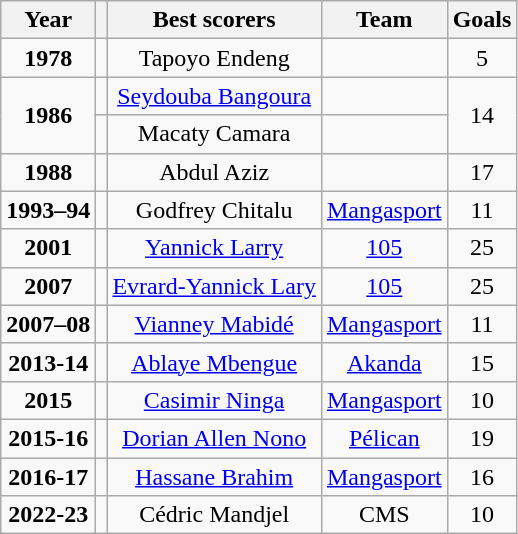<table class="wikitable" style="text-align:center">
<tr>
<th>Year</th>
<th></th>
<th>Best scorers</th>
<th>Team</th>
<th>Goals</th>
</tr>
<tr>
<td><strong>1978</strong></td>
<td></td>
<td>Tapoyo Endeng</td>
<td></td>
<td>5</td>
</tr>
<tr>
<td rowspan=2><strong>1986</strong></td>
<td></td>
<td><a href='#'>Seydouba Bangoura</a></td>
<td></td>
<td rowspan=2>14</td>
</tr>
<tr>
<td></td>
<td>Macaty Camara</td>
<td></td>
</tr>
<tr>
<td><strong>1988</strong></td>
<td></td>
<td>Abdul Aziz</td>
<td></td>
<td>17</td>
</tr>
<tr>
<td><strong>1993–94</strong></td>
<td></td>
<td>Godfrey Chitalu</td>
<td><a href='#'>Mangasport</a></td>
<td>11</td>
</tr>
<tr>
<td><strong>2001</strong></td>
<td></td>
<td><a href='#'>Yannick Larry</a></td>
<td><a href='#'>105</a></td>
<td>25</td>
</tr>
<tr>
<td><strong>2007</strong></td>
<td></td>
<td><a href='#'>Evrard-Yannick Lary</a></td>
<td><a href='#'>105</a></td>
<td>25</td>
</tr>
<tr>
<td><strong>2007–08</strong></td>
<td></td>
<td><a href='#'>Vianney Mabidé</a></td>
<td><a href='#'>Mangasport</a></td>
<td>11</td>
</tr>
<tr>
<td><strong>2013-14</strong></td>
<td></td>
<td><a href='#'>Ablaye Mbengue</a></td>
<td><a href='#'>Akanda</a></td>
<td>15</td>
</tr>
<tr>
<td><strong>2015</strong></td>
<td></td>
<td><a href='#'>Casimir Ninga</a></td>
<td><a href='#'>Mangasport</a></td>
<td>10</td>
</tr>
<tr>
<td><strong>2015-16</strong></td>
<td></td>
<td><a href='#'>Dorian Allen Nono</a></td>
<td><a href='#'>Pélican</a></td>
<td>19</td>
</tr>
<tr>
<td><strong>2016-17</strong></td>
<td></td>
<td><a href='#'>Hassane Brahim</a></td>
<td><a href='#'>Mangasport</a></td>
<td>16</td>
</tr>
<tr>
<td><strong>2022-23</strong></td>
<td></td>
<td>Cédric Mandjel</td>
<td>CMS</td>
<td>10</td>
</tr>
</table>
